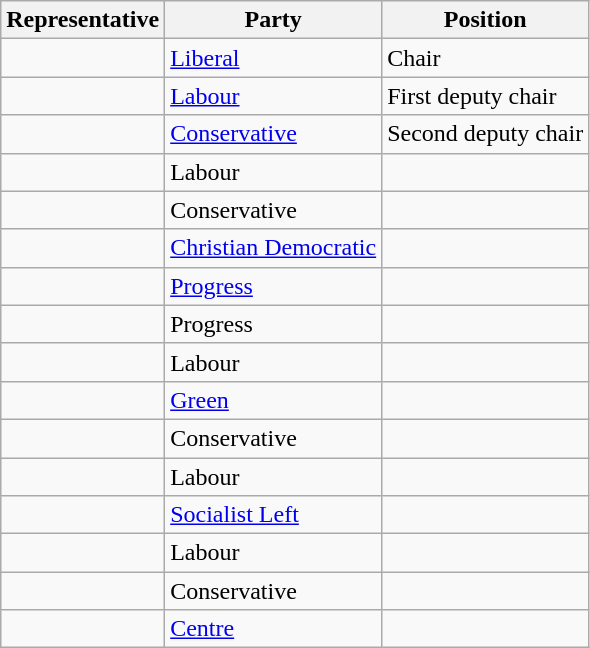<table class="wikitable sortable">
<tr>
<th>Representative</th>
<th>Party</th>
<th>Position</th>
</tr>
<tr>
<td></td>
<td><a href='#'>Liberal</a></td>
<td>Chair</td>
</tr>
<tr>
<td></td>
<td><a href='#'>Labour</a></td>
<td>First deputy chair</td>
</tr>
<tr>
<td></td>
<td><a href='#'>Conservative</a></td>
<td>Second deputy chair</td>
</tr>
<tr>
<td></td>
<td>Labour</td>
<td></td>
</tr>
<tr>
<td></td>
<td>Conservative</td>
<td></td>
</tr>
<tr>
<td></td>
<td><a href='#'>Christian Democratic</a></td>
<td></td>
</tr>
<tr>
<td></td>
<td><a href='#'>Progress</a></td>
<td></td>
</tr>
<tr>
<td></td>
<td>Progress</td>
<td></td>
</tr>
<tr>
<td></td>
<td>Labour</td>
<td></td>
</tr>
<tr>
<td></td>
<td><a href='#'>Green</a></td>
<td></td>
</tr>
<tr>
<td></td>
<td>Conservative</td>
<td></td>
</tr>
<tr>
<td></td>
<td>Labour</td>
<td></td>
</tr>
<tr>
<td></td>
<td><a href='#'>Socialist Left</a></td>
<td></td>
</tr>
<tr>
<td></td>
<td>Labour</td>
<td></td>
</tr>
<tr>
<td></td>
<td>Conservative</td>
<td></td>
</tr>
<tr>
<td></td>
<td><a href='#'>Centre</a></td>
<td></td>
</tr>
</table>
